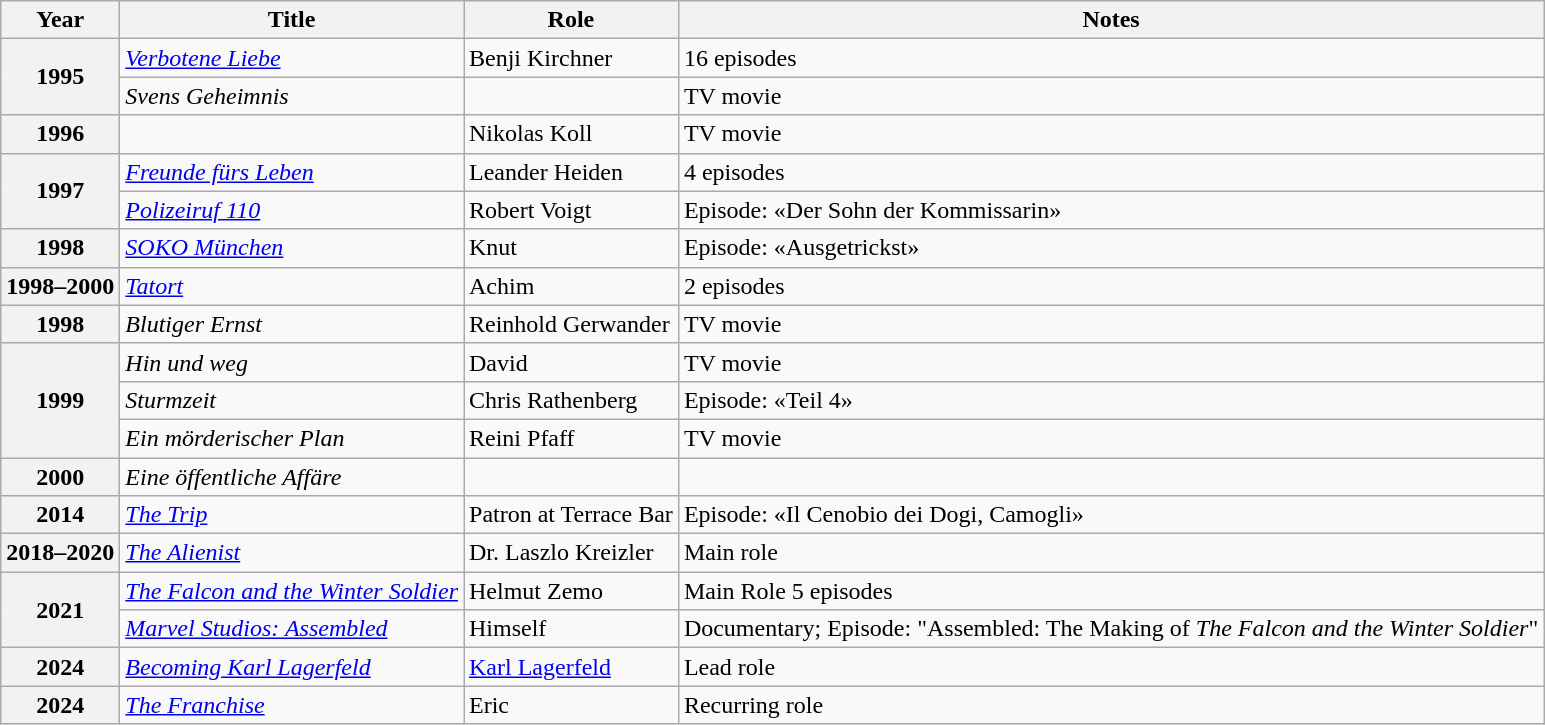<table class="wikitable plainrowheaders sortable">
<tr>
<th scope="col">Year</th>
<th scope="col">Title</th>
<th scope="col">Role</th>
<th scope="col" class="unsortable">Notes</th>
</tr>
<tr>
<th scope="row" rowspan="2">1995</th>
<td><em><a href='#'>Verbotene Liebe</a></em></td>
<td>Benji Kirchner</td>
<td>16 episodes</td>
</tr>
<tr>
<td><em>Svens Geheimnis</em></td>
<td></td>
<td>TV movie</td>
</tr>
<tr>
<th scope="row">1996</th>
<td><em></em></td>
<td>Nikolas Koll</td>
<td>TV movie</td>
</tr>
<tr>
<th scope="row" rowspan="2">1997</th>
<td><em><a href='#'>Freunde fürs Leben</a></em></td>
<td>Leander Heiden</td>
<td>4 episodes</td>
</tr>
<tr>
<td><em><a href='#'>Polizeiruf 110</a></em></td>
<td>Robert Voigt</td>
<td>Episode: «Der Sohn der Kommissarin»</td>
</tr>
<tr>
<th scope="row">1998</th>
<td><em><a href='#'>SOKO München</a></em></td>
<td>Knut</td>
<td>Episode: «Ausgetrickst»</td>
</tr>
<tr>
<th scope="row">1998–2000</th>
<td><em><a href='#'>Tatort</a></em></td>
<td>Achim</td>
<td>2 episodes</td>
</tr>
<tr>
<th scope="row">1998</th>
<td><em>Blutiger Ernst</em></td>
<td>Reinhold Gerwander</td>
<td>TV movie</td>
</tr>
<tr>
<th scope="row" rowspan="3">1999</th>
<td><em>Hin und weg</em></td>
<td>David</td>
<td>TV movie</td>
</tr>
<tr>
<td><em>Sturmzeit</em></td>
<td>Chris Rathenberg</td>
<td>Episode: «Teil 4»</td>
</tr>
<tr>
<td><em>Ein mörderischer Plan</em></td>
<td>Reini Pfaff</td>
<td>TV movie</td>
</tr>
<tr>
<th scope="row">2000</th>
<td><em>Eine öffentliche Affäre</em></td>
<td></td>
<td></td>
</tr>
<tr>
<th scope="row">2014</th>
<td><em><a href='#'>The Trip</a></em></td>
<td>Patron at Terrace Bar</td>
<td>Episode: «Il Cenobio dei Dogi, Camogli»</td>
</tr>
<tr>
<th scope="row">2018–2020</th>
<td><em><a href='#'>The Alienist</a></em></td>
<td>Dr. Laszlo Kreizler</td>
<td>Main role</td>
</tr>
<tr>
<th scope="row" rowspan="2">2021</th>
<td><em><a href='#'>The Falcon and the Winter Soldier</a></em></td>
<td>Helmut Zemo</td>
<td>Main Role 5 episodes</td>
</tr>
<tr>
<td><em><a href='#'>Marvel Studios: Assembled</a></em></td>
<td>Himself</td>
<td>Documentary; Episode: "Assembled: The Making of <em>The Falcon and the Winter Soldier</em>"</td>
</tr>
<tr>
<th scope="row">2024</th>
<td><em><a href='#'>Becoming Karl Lagerfeld</a></em></td>
<td><a href='#'>Karl Lagerfeld</a></td>
<td>Lead role</td>
</tr>
<tr>
<th scope="row">2024</th>
<td><em><a href='#'>The Franchise</a></em></td>
<td>Eric</td>
<td>Recurring role</td>
</tr>
</table>
